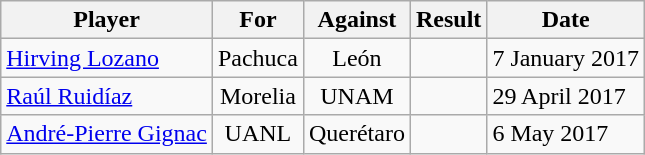<table class="wikitable">
<tr>
<th>Player</th>
<th>For</th>
<th>Against</th>
<th align=center>Result</th>
<th>Date</th>
</tr>
<tr>
<td> <a href='#'>Hirving Lozano</a></td>
<td align="center">Pachuca</td>
<td align="center">León</td>
<td align="center"></td>
<td>7 January 2017</td>
</tr>
<tr>
<td> <a href='#'>Raúl Ruidíaz</a></td>
<td align="center">Morelia</td>
<td align="center">UNAM</td>
<td align="center"></td>
<td>29 April 2017</td>
</tr>
<tr>
<td> <a href='#'>André-Pierre Gignac</a></td>
<td align="center">UANL</td>
<td align="center">Querétaro</td>
<td align="center"></td>
<td>6 May 2017</td>
</tr>
</table>
